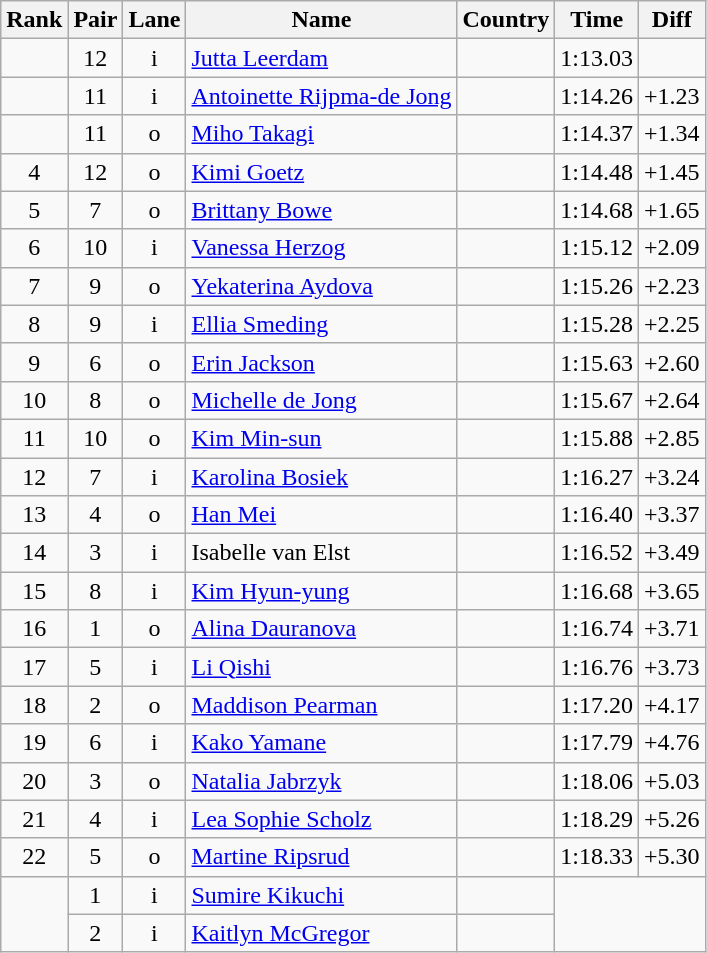<table class="wikitable sortable" style="text-align:center">
<tr>
<th>Rank</th>
<th>Pair</th>
<th>Lane</th>
<th>Name</th>
<th>Country</th>
<th>Time</th>
<th>Diff</th>
</tr>
<tr>
<td></td>
<td>12</td>
<td>i</td>
<td align=left><a href='#'>Jutta Leerdam</a></td>
<td align=left></td>
<td>1:13.03</td>
<td></td>
</tr>
<tr>
<td></td>
<td>11</td>
<td>i</td>
<td align=left><a href='#'>Antoinette Rijpma-de Jong</a></td>
<td align=left></td>
<td>1:14.26</td>
<td>+1.23</td>
</tr>
<tr>
<td></td>
<td>11</td>
<td>o</td>
<td align=left><a href='#'>Miho Takagi</a></td>
<td align=left></td>
<td>1:14.37</td>
<td>+1.34</td>
</tr>
<tr>
<td>4</td>
<td>12</td>
<td>o</td>
<td align=left><a href='#'>Kimi Goetz</a></td>
<td align=left></td>
<td>1:14.48</td>
<td>+1.45</td>
</tr>
<tr>
<td>5</td>
<td>7</td>
<td>o</td>
<td align=left><a href='#'>Brittany Bowe</a></td>
<td align=left></td>
<td>1:14.68</td>
<td>+1.65</td>
</tr>
<tr>
<td>6</td>
<td>10</td>
<td>i</td>
<td align=left><a href='#'>Vanessa Herzog</a></td>
<td align=left></td>
<td>1:15.12</td>
<td>+2.09</td>
</tr>
<tr>
<td>7</td>
<td>9</td>
<td>o</td>
<td align=left><a href='#'>Yekaterina Aydova</a></td>
<td align=left></td>
<td>1:15.26</td>
<td>+2.23</td>
</tr>
<tr>
<td>8</td>
<td>9</td>
<td>i</td>
<td align=left><a href='#'>Ellia Smeding</a></td>
<td align=left></td>
<td>1:15.28</td>
<td>+2.25</td>
</tr>
<tr>
<td>9</td>
<td>6</td>
<td>o</td>
<td align=left><a href='#'>Erin Jackson</a></td>
<td align=left></td>
<td>1:15.63</td>
<td>+2.60</td>
</tr>
<tr>
<td>10</td>
<td>8</td>
<td>o</td>
<td align=left><a href='#'>Michelle de Jong</a></td>
<td align=left></td>
<td>1:15.67</td>
<td>+2.64</td>
</tr>
<tr>
<td>11</td>
<td>10</td>
<td>o</td>
<td align=left><a href='#'>Kim Min-sun</a></td>
<td align=left></td>
<td>1:15.88</td>
<td>+2.85</td>
</tr>
<tr>
<td>12</td>
<td>7</td>
<td>i</td>
<td align=left><a href='#'>Karolina Bosiek</a></td>
<td align=left></td>
<td>1:16.27</td>
<td>+3.24</td>
</tr>
<tr>
<td>13</td>
<td>4</td>
<td>o</td>
<td align=left><a href='#'>Han Mei</a></td>
<td align=left></td>
<td>1:16.40</td>
<td>+3.37</td>
</tr>
<tr>
<td>14</td>
<td>3</td>
<td>i</td>
<td align=left>Isabelle van Elst</td>
<td align=left></td>
<td>1:16.52</td>
<td>+3.49</td>
</tr>
<tr>
<td>15</td>
<td>8</td>
<td>i</td>
<td align=left><a href='#'>Kim Hyun-yung</a></td>
<td align=left></td>
<td>1:16.68</td>
<td>+3.65</td>
</tr>
<tr>
<td>16</td>
<td>1</td>
<td>o</td>
<td align=left><a href='#'>Alina Dauranova</a></td>
<td align=left></td>
<td>1:16.74</td>
<td>+3.71</td>
</tr>
<tr>
<td>17</td>
<td>5</td>
<td>i</td>
<td align=left><a href='#'>Li Qishi</a></td>
<td align=left></td>
<td>1:16.76</td>
<td>+3.73</td>
</tr>
<tr>
<td>18</td>
<td>2</td>
<td>o</td>
<td align=left><a href='#'>Maddison Pearman</a></td>
<td align=left></td>
<td>1:17.20</td>
<td>+4.17</td>
</tr>
<tr>
<td>19</td>
<td>6</td>
<td>i</td>
<td align=left><a href='#'>Kako Yamane</a></td>
<td align=left></td>
<td>1:17.79</td>
<td>+4.76</td>
</tr>
<tr>
<td>20</td>
<td>3</td>
<td>o</td>
<td align=left><a href='#'>Natalia Jabrzyk</a></td>
<td align=left></td>
<td>1:18.06</td>
<td>+5.03</td>
</tr>
<tr>
<td>21</td>
<td>4</td>
<td>i</td>
<td align=left><a href='#'>Lea Sophie Scholz</a></td>
<td align=left></td>
<td>1:18.29</td>
<td>+5.26</td>
</tr>
<tr>
<td>22</td>
<td>5</td>
<td>o</td>
<td align=left><a href='#'>Martine Ripsrud</a></td>
<td align=left></td>
<td>1:18.33</td>
<td>+5.30</td>
</tr>
<tr>
<td rowspan=2></td>
<td>1</td>
<td>i</td>
<td align=left><a href='#'>Sumire Kikuchi</a></td>
<td align=left></td>
<td colspan=2 rowspan=2></td>
</tr>
<tr>
<td>2</td>
<td>i</td>
<td align=left><a href='#'>Kaitlyn McGregor</a></td>
<td align=left></td>
</tr>
</table>
